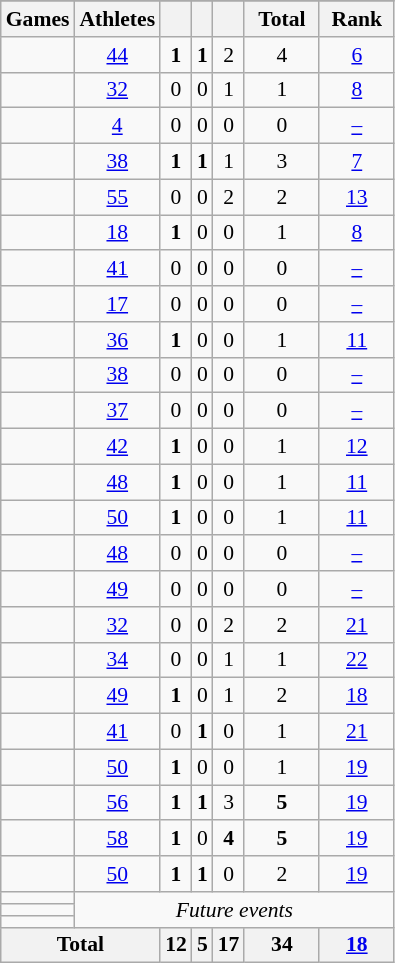<table class="wikitable" style="text-align:center; font-size:90%;">
<tr>
</tr>
<tr>
<th>Games</th>
<th>Athletes</th>
<th width:3em; font-weight:bold;"></th>
<th width:3em; font-weight:bold;"></th>
<th width:3em; font-weight:bold;"></th>
<th style="width:3em; font-weight:bold;">Total</th>
<th style="width:3em; font-weight:bold;">Rank</th>
</tr>
<tr>
<td style="text-align:left"> </td>
<td><a href='#'>44</a></td>
<td><strong>1</strong></td>
<td><strong>1</strong></td>
<td>2</td>
<td>4</td>
<td><a href='#'>6</a></td>
</tr>
<tr>
<td style="text-align:left"> </td>
<td><a href='#'>32</a></td>
<td>0</td>
<td>0</td>
<td>1</td>
<td>1</td>
<td><a href='#'>8</a></td>
</tr>
<tr>
<td style="text-align:left"> </td>
<td><a href='#'>4</a></td>
<td>0</td>
<td>0</td>
<td>0</td>
<td>0</td>
<td><a href='#'>–</a></td>
</tr>
<tr>
<td style="text-align:left"> </td>
<td><a href='#'>38</a></td>
<td><strong>1</strong></td>
<td><strong>1</strong></td>
<td>1</td>
<td>3</td>
<td><a href='#'>7</a></td>
</tr>
<tr>
<td style="text-align:left"> </td>
<td><a href='#'>55</a></td>
<td>0</td>
<td>0</td>
<td>2</td>
<td>2</td>
<td><a href='#'>13</a></td>
</tr>
<tr>
<td style="text-align:left"> </td>
<td><a href='#'>18</a></td>
<td><strong>1</strong></td>
<td>0</td>
<td>0</td>
<td>1</td>
<td><a href='#'>8</a></td>
</tr>
<tr>
<td style="text-align:left"> </td>
<td><a href='#'>41</a></td>
<td>0</td>
<td>0</td>
<td>0</td>
<td>0</td>
<td><a href='#'>–</a></td>
</tr>
<tr>
<td style="text-align:left"> </td>
<td><a href='#'>17</a></td>
<td>0</td>
<td>0</td>
<td>0</td>
<td>0</td>
<td><a href='#'>–</a></td>
</tr>
<tr>
<td style="text-align:left"> </td>
<td><a href='#'>36</a></td>
<td><strong>1</strong></td>
<td>0</td>
<td>0</td>
<td>1</td>
<td><a href='#'>11</a></td>
</tr>
<tr>
<td style="text-align:left"> </td>
<td><a href='#'>38</a></td>
<td>0</td>
<td>0</td>
<td>0</td>
<td>0</td>
<td><a href='#'>–</a></td>
</tr>
<tr>
<td style="text-align:left"> </td>
<td><a href='#'>37</a></td>
<td>0</td>
<td>0</td>
<td>0</td>
<td>0</td>
<td><a href='#'>–</a></td>
</tr>
<tr>
<td style="text-align:left"> </td>
<td><a href='#'>42</a></td>
<td><strong>1</strong></td>
<td>0</td>
<td>0</td>
<td>1</td>
<td><a href='#'>12</a></td>
</tr>
<tr>
<td style="text-align:left"> </td>
<td><a href='#'>48</a></td>
<td><strong>1</strong></td>
<td>0</td>
<td>0</td>
<td>1</td>
<td><a href='#'>11</a></td>
</tr>
<tr>
<td style="text-align:left"> </td>
<td><a href='#'>50</a></td>
<td><strong>1</strong></td>
<td>0</td>
<td>0</td>
<td>1</td>
<td><a href='#'>11</a></td>
</tr>
<tr>
<td style="text-align:left"> </td>
<td><a href='#'>48</a></td>
<td>0</td>
<td>0</td>
<td>0</td>
<td>0</td>
<td><a href='#'>–</a></td>
</tr>
<tr>
<td style="text-align:left"> </td>
<td><a href='#'>49</a></td>
<td>0</td>
<td>0</td>
<td>0</td>
<td>0</td>
<td><a href='#'>–</a></td>
</tr>
<tr>
<td style="text-align:left"> </td>
<td><a href='#'>32</a></td>
<td>0</td>
<td>0</td>
<td>2</td>
<td>2</td>
<td><a href='#'>21</a></td>
</tr>
<tr>
<td style="text-align:left"> </td>
<td><a href='#'>34</a></td>
<td>0</td>
<td>0</td>
<td>1</td>
<td>1</td>
<td><a href='#'>22</a></td>
</tr>
<tr>
<td style="text-align:left"> </td>
<td><a href='#'>49</a></td>
<td><strong>1</strong></td>
<td>0</td>
<td>1</td>
<td>2</td>
<td><a href='#'>18</a></td>
</tr>
<tr>
<td style="text-align:left"> </td>
<td><a href='#'>41</a></td>
<td>0</td>
<td><strong>1</strong></td>
<td>0</td>
<td>1</td>
<td><a href='#'>21</a></td>
</tr>
<tr>
<td style="text-align:left"> </td>
<td><a href='#'>50</a></td>
<td><strong>1</strong></td>
<td>0</td>
<td>0</td>
<td>1</td>
<td><a href='#'>19</a></td>
</tr>
<tr>
<td style="text-align:left"> </td>
<td><a href='#'>56</a></td>
<td><strong>1</strong></td>
<td><strong>1</strong></td>
<td>3</td>
<td><strong>5</strong></td>
<td><a href='#'>19</a></td>
</tr>
<tr>
<td style="text-align:left"> </td>
<td><a href='#'>58</a></td>
<td><strong>1</strong></td>
<td>0</td>
<td><strong>4</strong></td>
<td><strong>5</strong></td>
<td><a href='#'>19</a></td>
</tr>
<tr>
<td style="text-align:left"> </td>
<td><a href='#'>50</a></td>
<td><strong>1</strong></td>
<td><strong>1</strong></td>
<td>0</td>
<td>2</td>
<td><a href='#'>19</a></td>
</tr>
<tr>
<td style="text-align:left"> </td>
<td colspan=6 rowspan=3><em>Future events</em></td>
</tr>
<tr>
<td style="text-align:left"> </td>
</tr>
<tr>
<td style="text-align:left"> </td>
</tr>
<tr>
<th colspan=2>Total</th>
<th>12</th>
<th>5</th>
<th>17</th>
<th>34</th>
<th><a href='#'>18</a></th>
</tr>
</table>
